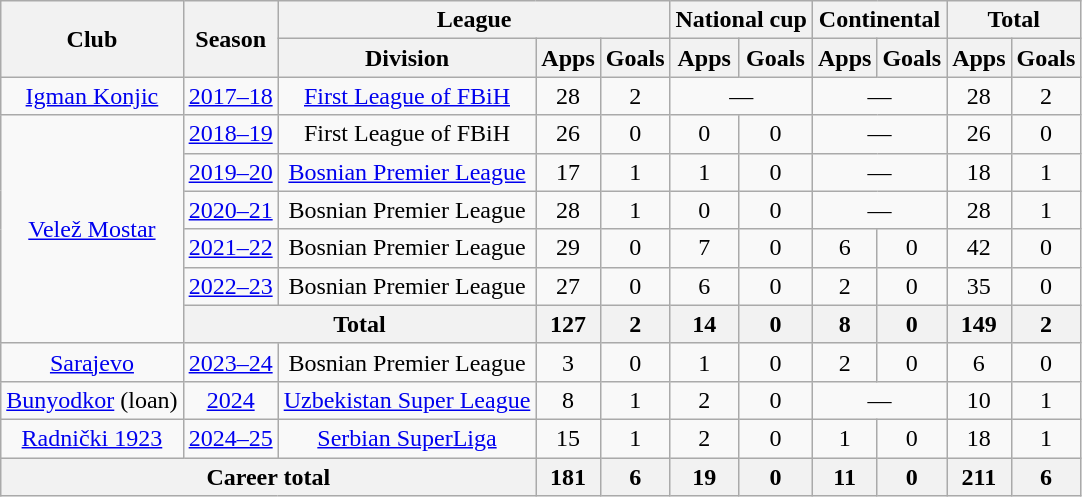<table class="wikitable" style="text-align:center">
<tr>
<th rowspan=2>Club</th>
<th rowspan=2>Season</th>
<th colspan=3>League</th>
<th colspan=2>National cup</th>
<th colspan=2>Continental</th>
<th colspan=2>Total</th>
</tr>
<tr>
<th>Division</th>
<th>Apps</th>
<th>Goals</th>
<th>Apps</th>
<th>Goals</th>
<th>Apps</th>
<th>Goals</th>
<th>Apps</th>
<th>Goals</th>
</tr>
<tr>
<td><a href='#'>Igman Konjic</a></td>
<td><a href='#'>2017–18</a></td>
<td><a href='#'>First League of FBiH</a></td>
<td>28</td>
<td>2</td>
<td colspan=2>—</td>
<td colspan=2>—</td>
<td>28</td>
<td>2</td>
</tr>
<tr>
<td rowspan=6><a href='#'>Velež Mostar</a></td>
<td><a href='#'>2018–19</a></td>
<td>First League of FBiH</td>
<td>26</td>
<td>0</td>
<td>0</td>
<td>0</td>
<td colspan=2>—</td>
<td>26</td>
<td>0</td>
</tr>
<tr>
<td><a href='#'>2019–20</a></td>
<td><a href='#'>Bosnian Premier League</a></td>
<td>17</td>
<td>1</td>
<td>1</td>
<td>0</td>
<td colspan=2>—</td>
<td>18</td>
<td>1</td>
</tr>
<tr>
<td><a href='#'>2020–21</a></td>
<td>Bosnian Premier League</td>
<td>28</td>
<td>1</td>
<td>0</td>
<td>0</td>
<td colspan=2>—</td>
<td>28</td>
<td>1</td>
</tr>
<tr>
<td><a href='#'>2021–22</a></td>
<td>Bosnian Premier League</td>
<td>29</td>
<td>0</td>
<td>7</td>
<td>0</td>
<td>6</td>
<td>0</td>
<td>42</td>
<td>0</td>
</tr>
<tr>
<td><a href='#'>2022–23</a></td>
<td>Bosnian Premier League</td>
<td>27</td>
<td>0</td>
<td>6</td>
<td>0</td>
<td>2</td>
<td>0</td>
<td>35</td>
<td>0</td>
</tr>
<tr>
<th colspan=2>Total</th>
<th>127</th>
<th>2</th>
<th>14</th>
<th>0</th>
<th>8</th>
<th>0</th>
<th>149</th>
<th>2</th>
</tr>
<tr>
<td><a href='#'>Sarajevo</a></td>
<td><a href='#'>2023–24</a></td>
<td>Bosnian Premier League</td>
<td>3</td>
<td>0</td>
<td>1</td>
<td>0</td>
<td>2</td>
<td>0</td>
<td>6</td>
<td>0</td>
</tr>
<tr>
<td><a href='#'>Bunyodkor</a> (loan)</td>
<td><a href='#'>2024</a></td>
<td><a href='#'>Uzbekistan Super League</a></td>
<td>8</td>
<td>1</td>
<td>2</td>
<td>0</td>
<td colspan=2>—</td>
<td>10</td>
<td>1</td>
</tr>
<tr>
<td><a href='#'>Radnički 1923</a></td>
<td><a href='#'>2024–25</a></td>
<td><a href='#'>Serbian SuperLiga</a></td>
<td>15</td>
<td>1</td>
<td>2</td>
<td>0</td>
<td>1</td>
<td>0</td>
<td>18</td>
<td>1</td>
</tr>
<tr>
<th colspan=3>Career total</th>
<th>181</th>
<th>6</th>
<th>19</th>
<th>0</th>
<th>11</th>
<th>0</th>
<th>211</th>
<th>6</th>
</tr>
</table>
